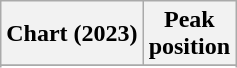<table class="wikitable sortable plainrowheaders" style="text-align:center">
<tr>
<th scope="col">Chart (2023)</th>
<th scope="col">Peak<br>position</th>
</tr>
<tr>
</tr>
<tr>
</tr>
</table>
